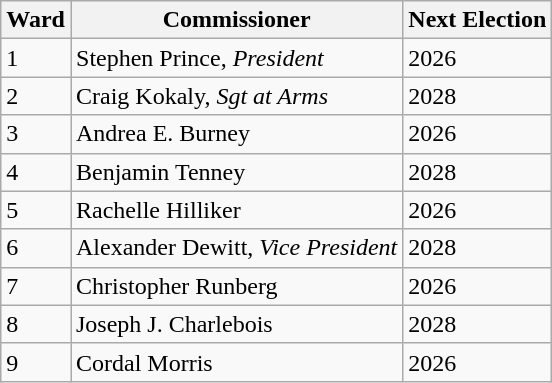<table class="wikitable">
<tr>
<th>Ward</th>
<th>Commissioner</th>
<th>Next Election</th>
</tr>
<tr>
<td>1</td>
<td>Stephen Prince, <em>President</em></td>
<td>2026</td>
</tr>
<tr>
<td>2</td>
<td>Craig Kokaly, <em>Sgt at Arms</em></td>
<td>2028</td>
</tr>
<tr>
<td>3</td>
<td>Andrea E. Burney</td>
<td>2026</td>
</tr>
<tr>
<td>4</td>
<td>Benjamin Tenney</td>
<td>2028</td>
</tr>
<tr>
<td>5</td>
<td>Rachelle Hilliker</td>
<td>2026</td>
</tr>
<tr>
<td>6</td>
<td>Alexander Dewitt, <em>Vice President</em></td>
<td>2028</td>
</tr>
<tr>
<td>7</td>
<td>Christopher Runberg</td>
<td>2026</td>
</tr>
<tr>
<td>8</td>
<td>Joseph J. Charlebois</td>
<td>2028</td>
</tr>
<tr>
<td>9</td>
<td>Cordal Morris</td>
<td>2026</td>
</tr>
</table>
